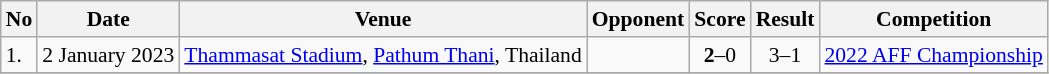<table class="wikitable" style="font-size:90%;">
<tr>
<th>No</th>
<th>Date</th>
<th>Venue</th>
<th>Opponent</th>
<th>Score</th>
<th>Result</th>
<th>Competition</th>
</tr>
<tr>
<td>1.</td>
<td>2 January 2023</td>
<td><a href='#'>Thammasat Stadium</a>, <a href='#'>Pathum Thani</a>, Thailand</td>
<td></td>
<td align=center><strong>2</strong>–0</td>
<td align=center>3–1</td>
<td><a href='#'>2022 AFF Championship</a></td>
</tr>
<tr>
</tr>
</table>
